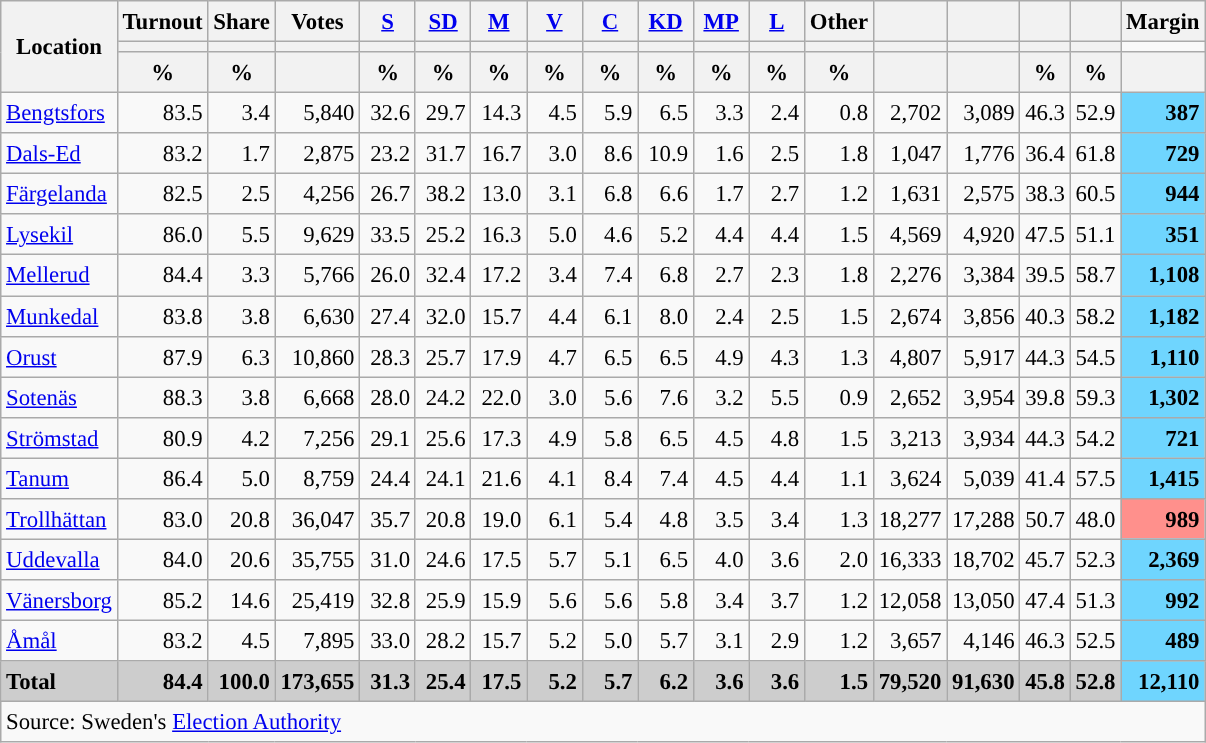<table class="wikitable sortable" style="text-align:right; font-size:95%; line-height:20px;">
<tr>
<th rowspan="3">Location</th>
<th>Turnout</th>
<th>Share</th>
<th>Votes</th>
<th width="30px" class="unsortable"><a href='#'>S</a></th>
<th width="30px" class="unsortable"><a href='#'>SD</a></th>
<th width="30px" class="unsortable"><a href='#'>M</a></th>
<th width="30px" class="unsortable"><a href='#'>V</a></th>
<th width="30px" class="unsortable"><a href='#'>C</a></th>
<th width="30px" class="unsortable"><a href='#'>KD</a></th>
<th width="30px" class="unsortable"><a href='#'>MP</a></th>
<th width="30px" class="unsortable"><a href='#'>L</a></th>
<th width="30px" class="unsortable">Other</th>
<th></th>
<th></th>
<th></th>
<th></th>
<th>Margin</th>
</tr>
<tr>
<th></th>
<th></th>
<th></th>
<th style="background:"></th>
<th style="background:"></th>
<th style="background:"></th>
<th style="background:"></th>
<th style="background:"></th>
<th style="background:"></th>
<th style="background:"></th>
<th style="background:"></th>
<th style="background:"></th>
<th style="background:"></th>
<th style="background:"></th>
<th style="background:"></th>
<th style="background:"></th>
</tr>
<tr>
<th data-sort-type="number">%</th>
<th data-sort-type="number">%</th>
<th></th>
<th data-sort-type="number">%</th>
<th data-sort-type="number">%</th>
<th data-sort-type="number">%</th>
<th data-sort-type="number">%</th>
<th data-sort-type="number">%</th>
<th data-sort-type="number">%</th>
<th data-sort-type="number">%</th>
<th data-sort-type="number">%</th>
<th data-sort-type="number">%</th>
<th data-sort-type="number"></th>
<th data-sort-type="number"></th>
<th data-sort-type="number">%</th>
<th data-sort-type="number">%</th>
<th data-sort-type="number"></th>
</tr>
<tr>
<td align="left"><a href='#'>Bengtsfors</a></td>
<td>83.5</td>
<td>3.4</td>
<td>5,840</td>
<td>32.6</td>
<td>29.7</td>
<td>14.3</td>
<td>4.5</td>
<td>5.9</td>
<td>6.5</td>
<td>3.3</td>
<td>2.4</td>
<td>0.8</td>
<td>2,702</td>
<td>3,089</td>
<td>46.3</td>
<td>52.9</td>
<td bgcolor=#6fd5fe><strong>387</strong></td>
</tr>
<tr>
<td align="left"><a href='#'>Dals-Ed</a></td>
<td>83.2</td>
<td>1.7</td>
<td>2,875</td>
<td>23.2</td>
<td>31.7</td>
<td>16.7</td>
<td>3.0</td>
<td>8.6</td>
<td>10.9</td>
<td>1.6</td>
<td>2.5</td>
<td>1.8</td>
<td>1,047</td>
<td>1,776</td>
<td>36.4</td>
<td>61.8</td>
<td bgcolor=#6fd5fe><strong>729</strong></td>
</tr>
<tr>
<td align="left"><a href='#'>Färgelanda</a></td>
<td>82.5</td>
<td>2.5</td>
<td>4,256</td>
<td>26.7</td>
<td>38.2</td>
<td>13.0</td>
<td>3.1</td>
<td>6.8</td>
<td>6.6</td>
<td>1.7</td>
<td>2.7</td>
<td>1.2</td>
<td>1,631</td>
<td>2,575</td>
<td>38.3</td>
<td>60.5</td>
<td bgcolor=#6fd5fe><strong>944</strong></td>
</tr>
<tr>
<td align="left"><a href='#'>Lysekil</a></td>
<td>86.0</td>
<td>5.5</td>
<td>9,629</td>
<td>33.5</td>
<td>25.2</td>
<td>16.3</td>
<td>5.0</td>
<td>4.6</td>
<td>5.2</td>
<td>4.4</td>
<td>4.4</td>
<td>1.5</td>
<td>4,569</td>
<td>4,920</td>
<td>47.5</td>
<td>51.1</td>
<td bgcolor=#6fd5fe><strong>351</strong></td>
</tr>
<tr>
<td align="left"><a href='#'>Mellerud</a></td>
<td>84.4</td>
<td>3.3</td>
<td>5,766</td>
<td>26.0</td>
<td>32.4</td>
<td>17.2</td>
<td>3.4</td>
<td>7.4</td>
<td>6.8</td>
<td>2.7</td>
<td>2.3</td>
<td>1.8</td>
<td>2,276</td>
<td>3,384</td>
<td>39.5</td>
<td>58.7</td>
<td bgcolor=#6fd5fe><strong>1,108</strong></td>
</tr>
<tr>
<td align="left"><a href='#'>Munkedal</a></td>
<td>83.8</td>
<td>3.8</td>
<td>6,630</td>
<td>27.4</td>
<td>32.0</td>
<td>15.7</td>
<td>4.4</td>
<td>6.1</td>
<td>8.0</td>
<td>2.4</td>
<td>2.5</td>
<td>1.5</td>
<td>2,674</td>
<td>3,856</td>
<td>40.3</td>
<td>58.2</td>
<td bgcolor=#6fd5fe><strong>1,182</strong></td>
</tr>
<tr>
<td align="left"><a href='#'>Orust</a></td>
<td>87.9</td>
<td>6.3</td>
<td>10,860</td>
<td>28.3</td>
<td>25.7</td>
<td>17.9</td>
<td>4.7</td>
<td>6.5</td>
<td>6.5</td>
<td>4.9</td>
<td>4.3</td>
<td>1.3</td>
<td>4,807</td>
<td>5,917</td>
<td>44.3</td>
<td>54.5</td>
<td bgcolor=#6fd5fe><strong>1,110</strong></td>
</tr>
<tr>
<td align="left"><a href='#'>Sotenäs</a></td>
<td>88.3</td>
<td>3.8</td>
<td>6,668</td>
<td>28.0</td>
<td>24.2</td>
<td>22.0</td>
<td>3.0</td>
<td>5.6</td>
<td>7.6</td>
<td>3.2</td>
<td>5.5</td>
<td>0.9</td>
<td>2,652</td>
<td>3,954</td>
<td>39.8</td>
<td>59.3</td>
<td bgcolor=#6fd5fe><strong>1,302</strong></td>
</tr>
<tr>
<td align="left"><a href='#'>Strömstad</a></td>
<td>80.9</td>
<td>4.2</td>
<td>7,256</td>
<td>29.1</td>
<td>25.6</td>
<td>17.3</td>
<td>4.9</td>
<td>5.8</td>
<td>6.5</td>
<td>4.5</td>
<td>4.8</td>
<td>1.5</td>
<td>3,213</td>
<td>3,934</td>
<td>44.3</td>
<td>54.2</td>
<td bgcolor=#6fd5fe><strong>721</strong></td>
</tr>
<tr>
<td align="left"><a href='#'>Tanum</a></td>
<td>86.4</td>
<td>5.0</td>
<td>8,759</td>
<td>24.4</td>
<td>24.1</td>
<td>21.6</td>
<td>4.1</td>
<td>8.4</td>
<td>7.4</td>
<td>4.5</td>
<td>4.4</td>
<td>1.1</td>
<td>3,624</td>
<td>5,039</td>
<td>41.4</td>
<td>57.5</td>
<td bgcolor=#6fd5fe><strong>1,415</strong></td>
</tr>
<tr>
<td align="left"><a href='#'>Trollhättan</a></td>
<td>83.0</td>
<td>20.8</td>
<td>36,047</td>
<td>35.7</td>
<td>20.8</td>
<td>19.0</td>
<td>6.1</td>
<td>5.4</td>
<td>4.8</td>
<td>3.5</td>
<td>3.4</td>
<td>1.3</td>
<td>18,277</td>
<td>17,288</td>
<td>50.7</td>
<td>48.0</td>
<td bgcolor=#ff908c><strong>989</strong></td>
</tr>
<tr>
<td align="left"><a href='#'>Uddevalla</a></td>
<td>84.0</td>
<td>20.6</td>
<td>35,755</td>
<td>31.0</td>
<td>24.6</td>
<td>17.5</td>
<td>5.7</td>
<td>5.1</td>
<td>6.5</td>
<td>4.0</td>
<td>3.6</td>
<td>2.0</td>
<td>16,333</td>
<td>18,702</td>
<td>45.7</td>
<td>52.3</td>
<td bgcolor=#6fd5fe><strong>2,369</strong></td>
</tr>
<tr>
<td align="left"><a href='#'>Vänersborg</a></td>
<td>85.2</td>
<td>14.6</td>
<td>25,419</td>
<td>32.8</td>
<td>25.9</td>
<td>15.9</td>
<td>5.6</td>
<td>5.6</td>
<td>5.8</td>
<td>3.4</td>
<td>3.7</td>
<td>1.2</td>
<td>12,058</td>
<td>13,050</td>
<td>47.4</td>
<td>51.3</td>
<td bgcolor=#6fd5fe><strong>992</strong></td>
</tr>
<tr>
<td align="left"><a href='#'>Åmål</a></td>
<td>83.2</td>
<td>4.5</td>
<td>7,895</td>
<td>33.0</td>
<td>28.2</td>
<td>15.7</td>
<td>5.2</td>
<td>5.0</td>
<td>5.7</td>
<td>3.1</td>
<td>2.9</td>
<td>1.2</td>
<td>3,657</td>
<td>4,146</td>
<td>46.3</td>
<td>52.5</td>
<td bgcolor=#6fd5fe><strong>489</strong></td>
</tr>
<tr style="background:#CDCDCD;">
<td align="left"><strong>Total</strong></td>
<td><strong>84.4</strong></td>
<td><strong>100.0</strong></td>
<td><strong>173,655</strong></td>
<td><strong>31.3</strong></td>
<td><strong>25.4</strong></td>
<td><strong>17.5</strong></td>
<td><strong>5.2</strong></td>
<td><strong>5.7</strong></td>
<td><strong>6.2</strong></td>
<td><strong>3.6</strong></td>
<td><strong>3.6</strong></td>
<td><strong>1.5</strong></td>
<td><strong>79,520</strong></td>
<td><strong>91,630</strong></td>
<td><strong>45.8</strong></td>
<td><strong>52.8</strong></td>
<td bgcolor=#6fd5fe><strong>12,110</strong></td>
</tr>
<tr>
<td colspan="18" align="left">Source: Sweden's <a href='#'>Election Authority</a></td>
</tr>
</table>
